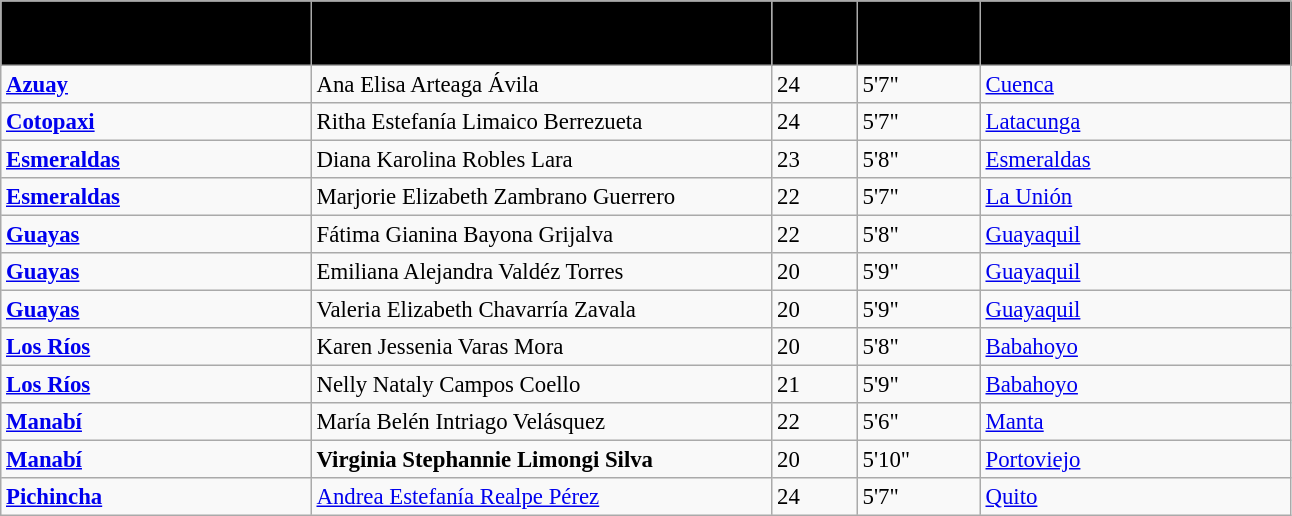<table border="5" cellpadding="3" cellspacing="0" style="margin: 1em 1em 1em 0; background: #f9f9f9; border: 1px #aaa solid; border-collapse: collapse; font-size: 95%;" class="sortable">
<tr colspan="40" style="background:black; text-align:center;">
<td style="width:200px;"><span><strong>Province</strong></span></td>
<td style="width:300px;"><span><strong>Contestant</strong></span></td>
<td width="50"><span><strong>Age</strong></span></td>
<td width="75"><span><strong>Height<br> (ft)</strong></span></td>
<td style="width:200px;"><span><strong>Hometown</strong></span></td>
</tr>
<tr>
<td><strong><a href='#'>Azuay</a></strong></td>
<td>Ana Elisa Arteaga Ávila</td>
<td>24</td>
<td>5'7"</td>
<td><a href='#'>Cuenca</a></td>
</tr>
<tr>
<td><strong><a href='#'>Cotopaxi</a></strong></td>
<td>Ritha Estefanía Limaico Berrezueta</td>
<td>24</td>
<td>5'7"</td>
<td><a href='#'>Latacunga</a></td>
</tr>
<tr>
<td><strong><a href='#'>Esmeraldas</a></strong></td>
<td>Diana Karolina Robles Lara</td>
<td>23</td>
<td>5'8"</td>
<td><a href='#'>Esmeraldas</a></td>
</tr>
<tr>
<td><strong><a href='#'>Esmeraldas</a></strong></td>
<td>Marjorie Elizabeth Zambrano Guerrero</td>
<td>22</td>
<td>5'7"</td>
<td><a href='#'>La Unión</a></td>
</tr>
<tr>
<td><strong><a href='#'>Guayas</a></strong></td>
<td>Fátima Gianina Bayona Grijalva</td>
<td>22</td>
<td>5'8"</td>
<td><a href='#'>Guayaquil</a></td>
</tr>
<tr>
<td><strong><a href='#'>Guayas</a></strong></td>
<td>Emiliana Alejandra Valdéz Torres</td>
<td>20</td>
<td>5'9"</td>
<td><a href='#'>Guayaquil</a></td>
</tr>
<tr>
<td><strong><a href='#'>Guayas</a></strong></td>
<td>Valeria Elizabeth Chavarría Zavala</td>
<td>20</td>
<td>5'9"</td>
<td><a href='#'>Guayaquil</a></td>
</tr>
<tr>
<td><strong><a href='#'>Los Ríos</a></strong></td>
<td>Karen Jessenia Varas Mora</td>
<td>20</td>
<td>5'8"</td>
<td><a href='#'>Babahoyo</a></td>
</tr>
<tr>
<td><strong><a href='#'>Los Ríos</a></strong></td>
<td>Nelly Nataly Campos Coello</td>
<td>21</td>
<td>5'9"</td>
<td><a href='#'>Babahoyo</a></td>
</tr>
<tr>
<td><strong><a href='#'>Manabí</a></strong></td>
<td>María Belén Intriago Velásquez</td>
<td>22</td>
<td>5'6"</td>
<td><a href='#'>Manta</a></td>
</tr>
<tr>
<td><strong><a href='#'>Manabí</a></strong></td>
<td><strong>Virginia Stephannie Limongi Silva</strong></td>
<td>20</td>
<td>5'10"</td>
<td><a href='#'>Portoviejo</a></td>
</tr>
<tr>
<td><strong><a href='#'>Pichincha</a></strong></td>
<td><a href='#'>Andrea Estefanía Realpe Pérez</a></td>
<td>24</td>
<td>5'7"</td>
<td><a href='#'>Quito</a></td>
</tr>
</table>
